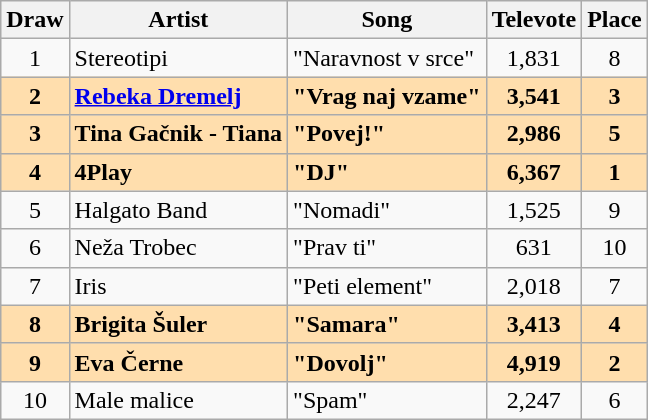<table class="sortable wikitable" style="margin: 1em auto 1em auto; text-align:center">
<tr>
<th>Draw</th>
<th>Artist</th>
<th>Song</th>
<th>Televote</th>
<th>Place</th>
</tr>
<tr>
<td>1</td>
<td align="left">Stereotipi</td>
<td align="left">"Naravnost v srce"</td>
<td>1,831</td>
<td>8</td>
</tr>
<tr style="font-weight:bold; background:navajowhite">
<td>2</td>
<td align="left"><a href='#'>Rebeka Dremelj</a></td>
<td align="left">"Vrag naj vzame"</td>
<td>3,541</td>
<td>3</td>
</tr>
<tr style="font-weight:bold; background:navajowhite">
<td>3</td>
<td align="left">Tina Gačnik - Tiana</td>
<td align="left">"Povej!"</td>
<td>2,986</td>
<td>5</td>
</tr>
<tr style="font-weight:bold; background:navajowhite">
<td>4</td>
<td align="left">4Play</td>
<td align="left">"DJ"</td>
<td>6,367</td>
<td>1</td>
</tr>
<tr>
<td>5</td>
<td align="left">Halgato Band</td>
<td align="left">"Nomadi"</td>
<td>1,525</td>
<td>9</td>
</tr>
<tr>
<td>6</td>
<td align="left">Neža Trobec</td>
<td align="left">"Prav ti"</td>
<td>631</td>
<td>10</td>
</tr>
<tr>
<td>7</td>
<td align="left">Iris</td>
<td align="left">"Peti element"</td>
<td>2,018</td>
<td>7</td>
</tr>
<tr style="font-weight:bold; background:navajowhite">
<td>8</td>
<td align="left">Brigita Šuler</td>
<td align="left">"Samara"</td>
<td>3,413</td>
<td>4</td>
</tr>
<tr style="font-weight:bold; background:navajowhite">
<td>9</td>
<td align="left">Eva Černe</td>
<td align="left">"Dovolj"</td>
<td>4,919</td>
<td>2</td>
</tr>
<tr>
<td>10</td>
<td align="left">Male malice</td>
<td align="left">"Spam"</td>
<td>2,247</td>
<td>6</td>
</tr>
</table>
